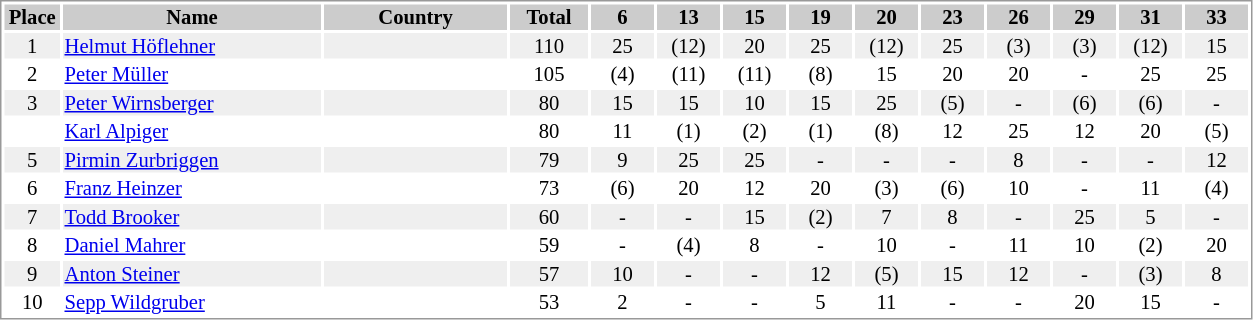<table border="0" style="border: 1px solid #999; background-color:#FFFFFF; text-align:center; font-size:86%; line-height:15px;">
<tr align="center" bgcolor="#CCCCCC">
<th width=35>Place</th>
<th width=170>Name</th>
<th width=120>Country</th>
<th width=50>Total</th>
<th width=40>6</th>
<th width=40>13</th>
<th width=40>15</th>
<th width=40>19</th>
<th width=40>20</th>
<th width=40>23</th>
<th width=40>26</th>
<th width=40>29</th>
<th width=40>31</th>
<th width=40>33</th>
</tr>
<tr bgcolor="#EFEFEF">
<td>1</td>
<td align="left"><a href='#'>Helmut Höflehner</a></td>
<td align="left"></td>
<td>110</td>
<td>25</td>
<td>(12)</td>
<td>20</td>
<td>25</td>
<td>(12)</td>
<td>25</td>
<td>(3)</td>
<td>(3)</td>
<td>(12)</td>
<td>15</td>
</tr>
<tr>
<td>2</td>
<td align="left"><a href='#'>Peter Müller</a></td>
<td align="left"></td>
<td>105</td>
<td>(4)</td>
<td>(11)</td>
<td>(11)</td>
<td>(8)</td>
<td>15</td>
<td>20</td>
<td>20</td>
<td>-</td>
<td>25</td>
<td>25</td>
</tr>
<tr bgcolor="#EFEFEF">
<td>3</td>
<td align="left"><a href='#'>Peter Wirnsberger</a></td>
<td align="left"></td>
<td>80</td>
<td>15</td>
<td>15</td>
<td>10</td>
<td>15</td>
<td>25</td>
<td>(5)</td>
<td>-</td>
<td>(6)</td>
<td>(6)</td>
<td>-</td>
</tr>
<tr>
<td></td>
<td align="left"><a href='#'>Karl Alpiger</a></td>
<td align="left"></td>
<td>80</td>
<td>11</td>
<td>(1)</td>
<td>(2)</td>
<td>(1)</td>
<td>(8)</td>
<td>12</td>
<td>25</td>
<td>12</td>
<td>20</td>
<td>(5)</td>
</tr>
<tr bgcolor="#EFEFEF">
<td>5</td>
<td align="left"><a href='#'>Pirmin Zurbriggen</a></td>
<td align="left"></td>
<td>79</td>
<td>9</td>
<td>25</td>
<td>25</td>
<td>-</td>
<td>-</td>
<td>-</td>
<td>8</td>
<td>-</td>
<td>-</td>
<td>12</td>
</tr>
<tr>
<td>6</td>
<td align="left"><a href='#'>Franz Heinzer</a></td>
<td align="left"></td>
<td>73</td>
<td>(6)</td>
<td>20</td>
<td>12</td>
<td>20</td>
<td>(3)</td>
<td>(6)</td>
<td>10</td>
<td>-</td>
<td>11</td>
<td>(4)</td>
</tr>
<tr bgcolor="#EFEFEF">
<td>7</td>
<td align="left"><a href='#'>Todd Brooker</a></td>
<td align="left"></td>
<td>60</td>
<td>-</td>
<td>-</td>
<td>15</td>
<td>(2)</td>
<td>7</td>
<td>8</td>
<td>-</td>
<td>25</td>
<td>5</td>
<td>-</td>
</tr>
<tr>
<td>8</td>
<td align="left"><a href='#'>Daniel Mahrer</a></td>
<td align="left"></td>
<td>59</td>
<td>-</td>
<td>(4)</td>
<td>8</td>
<td>-</td>
<td>10</td>
<td>-</td>
<td>11</td>
<td>10</td>
<td>(2)</td>
<td>20</td>
</tr>
<tr bgcolor="#EFEFEF">
<td>9</td>
<td align="left"><a href='#'>Anton Steiner</a></td>
<td align="left"></td>
<td>57</td>
<td>10</td>
<td>-</td>
<td>-</td>
<td>12</td>
<td>(5)</td>
<td>15</td>
<td>12</td>
<td>-</td>
<td>(3)</td>
<td>8</td>
</tr>
<tr>
<td>10</td>
<td align="left"><a href='#'>Sepp Wildgruber</a></td>
<td align="left"></td>
<td>53</td>
<td>2</td>
<td>-</td>
<td>-</td>
<td>5</td>
<td>11</td>
<td>-</td>
<td>-</td>
<td>20</td>
<td>15</td>
<td>-</td>
</tr>
</table>
